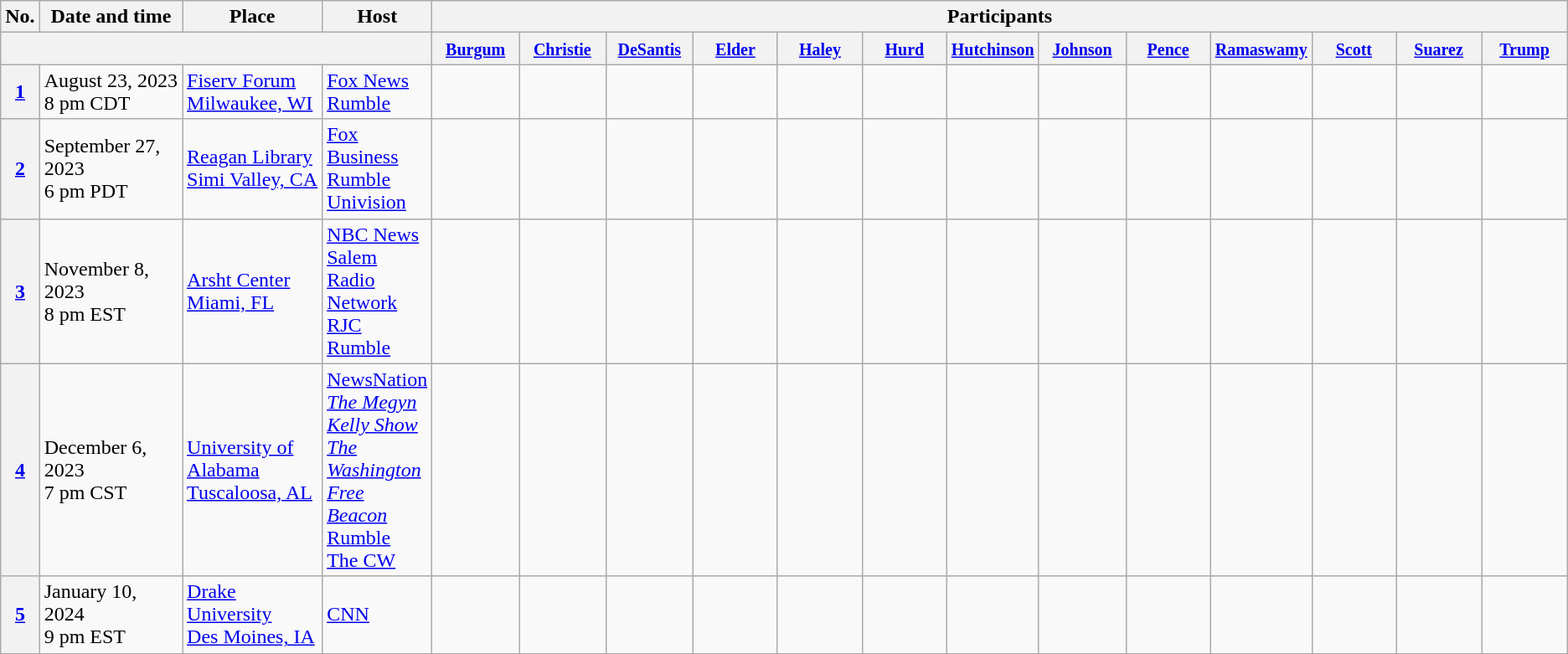<table class="wikitable" text-align:center;">
<tr>
<th style="white-space:nowrap;">No.</th>
<th>Date and time</th>
<th>Place</th>
<th>Host</th>
<th scope="col" colspan="13">Participants</th>
</tr>
<tr>
<th colspan="4"><br></th>
<th scope="col" style="width:4em;"><small><a href='#'>Burgum</a></small></th>
<th scope="col" style="width:4em;"><small><a href='#'>Christie</a></small></th>
<th scope="col" style="width:4em;"><small><a href='#'>DeSantis</a></small></th>
<th scope="col" style="width:4em;"><small><a href='#'>Elder</a></small></th>
<th scope="col" style="width:4em;"><small><a href='#'>Haley</a></small></th>
<th scope="col" style="width:4em;"><small><a href='#'>Hurd</a></small></th>
<th scope="col" style="width:4em;"><small><a href='#'>Hutchinson</a></small></th>
<th scope="col" style="width:4em;"><small><a href='#'>Johnson</a></small></th>
<th scope="col" style="width:4em;"><small><a href='#'>Pence</a></small></th>
<th scope="col" style="width:4em;"><small><a href='#'>Ramaswamy</a></small></th>
<th scope="col" style="width:4em;"><small><a href='#'>Scott</a></small></th>
<th scope="col" style="width:4em;"><small><a href='#'>Suarez</a></small></th>
<th scope="col" style="width:4em;"><small><a href='#'>Trump</a></small></th>
</tr>
<tr>
<th><a href='#'>1</a></th>
<td style="white-space:nowrap;">August 23, 2023<br>8 pm CDT</td>
<td style="white-space:nowrap;"><a href='#'>Fiserv Forum</a><br><a href='#'>Milwaukee, WI</a></td>
<td style="white-space:nowrap;"><a href='#'>Fox News</a><br><a href='#'>Rumble</a></td>
<td> </td>
<td> </td>
<td> </td>
<td> </td>
<td> </td>
<td> </td>
<td> </td>
<td> </td>
<td> </td>
<td> </td>
<td> </td>
<td> </td>
<td> </td>
</tr>
<tr>
<th><a href='#'>2</a></th>
<td>September 27, 2023<br>6 pm PDT</td>
<td style="white-space:nowrap;"><a href='#'>Reagan Library</a><br><a href='#'>Simi Valley, CA</a></td>
<td><a href='#'>Fox Business</a><br><a href='#'>Rumble</a><br><a href='#'>Univision</a></td>
<td> </td>
<td> </td>
<td> </td>
<td> </td>
<td> </td>
<td> </td>
<td> </td>
<td> </td>
<td> </td>
<td> </td>
<td> </td>
<td> </td>
<td></td>
</tr>
<tr>
<th><a href='#'>3</a></th>
<td>November 8, 2023<br>8 pm EST</td>
<td style="white-space:nowrap;"><a href='#'>Arsht Center</a><br><a href='#'>Miami, FL</a></td>
<td><a href='#'>NBC News</a><br><a href='#'>Salem Radio Network</a><br><a href='#'>RJC</a><br><a href='#'>Rumble</a></td>
<td> </td>
<td> </td>
<td> </td>
<td> </td>
<td> </td>
<td> </td>
<td> </td>
<td> </td>
<td> </td>
<td> </td>
<td> </td>
<td> </td>
<td></td>
</tr>
<tr>
<th><a href='#'>4</a></th>
<td>December 6, 2023<br>7 pm CST</td>
<td><a href='#'>University of Alabama</a><br><a href='#'>Tuscaloosa, AL</a></td>
<td><a href='#'>NewsNation</a><br><em><a href='#'>The Megyn Kelly Show</a></em><br><em><a href='#'>The Washington Free Beacon</a></em><br><a href='#'>Rumble</a><br><a href='#'>The CW</a></td>
<td> </td>
<td> </td>
<td> </td>
<td> </td>
<td> </td>
<td> </td>
<td> </td>
<td> </td>
<td> </td>
<td> </td>
<td> </td>
<td> </td>
<td></td>
</tr>
<tr>
<th><a href='#'>5</a></th>
<td>January 10, 2024<br>9 pm EST</td>
<td><a href='#'>Drake University</a><br><a href='#'>Des Moines, IA</a></td>
<td><a href='#'>CNN</a></td>
<td> </td>
<td> </td>
<td> </td>
<td> </td>
<td> </td>
<td> </td>
<td> </td>
<td> </td>
<td> </td>
<td> </td>
<td> </td>
<td> </td>
<td></td>
</tr>
<tr>
</tr>
</table>
